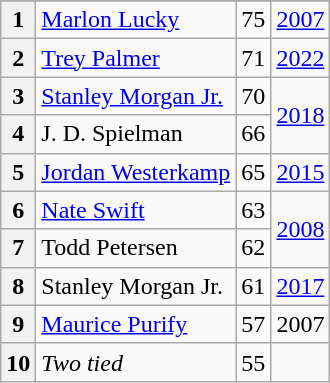<table class=wikitable>
<tr>
</tr>
<tr>
<th>1</th>
<td><a href='#'>Marlon Lucky</a></td>
<td>75</td>
<td><a href='#'>2007</a></td>
</tr>
<tr>
<th>2</th>
<td><a href='#'>Trey Palmer</a></td>
<td>71</td>
<td><a href='#'>2022</a></td>
</tr>
<tr>
<th>3</th>
<td><a href='#'>Stanley Morgan Jr.</a></td>
<td>70</td>
<td rowspan=2><a href='#'>2018</a></td>
</tr>
<tr>
<th>4</th>
<td>J. D. Spielman</td>
<td>66</td>
</tr>
<tr>
<th>5</th>
<td><a href='#'>Jordan Westerkamp</a></td>
<td>65</td>
<td><a href='#'>2015</a></td>
</tr>
<tr>
<th>6</th>
<td><a href='#'>Nate Swift</a></td>
<td>63</td>
<td rowspan=2><a href='#'>2008</a></td>
</tr>
<tr>
<th>7</th>
<td>Todd Petersen</td>
<td>62</td>
</tr>
<tr>
<th>8</th>
<td>Stanley Morgan Jr.</td>
<td>61</td>
<td><a href='#'>2017</a></td>
</tr>
<tr>
<th>9</th>
<td><a href='#'>Maurice Purify</a></td>
<td>57</td>
<td>2007</td>
</tr>
<tr>
<th>10</th>
<td><em>Two tied</em></td>
<td>55</td>
<td colspan=2></td>
</tr>
</table>
